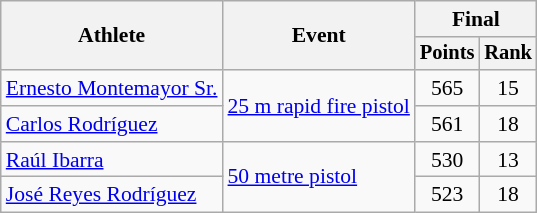<table class="wikitable" style="font-size:90%;">
<tr>
<th rowspan=2>Athlete</th>
<th rowspan=2>Event</th>
<th colspan=2>Final</th>
</tr>
<tr style="font-size:95%">
<th>Points</th>
<th>Rank</th>
</tr>
<tr align=center>
<td align=left><a href='#'>Ernesto Montemayor Sr.</a></td>
<td align=left rowspan=2><a href='#'>25 m rapid fire pistol</a></td>
<td>565</td>
<td>15</td>
</tr>
<tr align=center>
<td align=left><a href='#'>Carlos Rodríguez</a></td>
<td>561</td>
<td>18</td>
</tr>
<tr align=center>
<td align=left><a href='#'>Raúl Ibarra</a></td>
<td align=left rowspan=2><a href='#'>50 metre pistol</a></td>
<td>530</td>
<td>13</td>
</tr>
<tr align=center>
<td align=left><a href='#'>José Reyes Rodríguez</a></td>
<td>523</td>
<td>18</td>
</tr>
</table>
